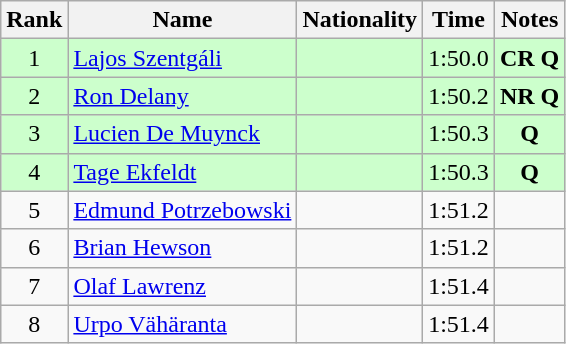<table class="wikitable sortable" style="text-align:center">
<tr>
<th>Rank</th>
<th>Name</th>
<th>Nationality</th>
<th>Time</th>
<th>Notes</th>
</tr>
<tr bgcolor=ccffcc>
<td>1</td>
<td align=left><a href='#'>Lajos Szentgáli</a></td>
<td align=left></td>
<td>1:50.0</td>
<td><strong>CR Q</strong></td>
</tr>
<tr bgcolor=ccffcc>
<td>2</td>
<td align=left><a href='#'>Ron Delany</a></td>
<td align=left></td>
<td>1:50.2</td>
<td><strong>NR Q</strong></td>
</tr>
<tr bgcolor=ccffcc>
<td>3</td>
<td align=left><a href='#'>Lucien De Muynck</a></td>
<td align=left></td>
<td>1:50.3</td>
<td><strong>Q</strong></td>
</tr>
<tr bgcolor=ccffcc>
<td>4</td>
<td align=left><a href='#'>Tage Ekfeldt</a></td>
<td align=left></td>
<td>1:50.3</td>
<td><strong>Q</strong></td>
</tr>
<tr>
<td>5</td>
<td align=left><a href='#'>Edmund Potrzebowski</a></td>
<td align=left></td>
<td>1:51.2</td>
<td></td>
</tr>
<tr>
<td>6</td>
<td align=left><a href='#'>Brian Hewson</a></td>
<td align=left></td>
<td>1:51.2</td>
<td></td>
</tr>
<tr>
<td>7</td>
<td align=left><a href='#'>Olaf Lawrenz</a></td>
<td align=left></td>
<td>1:51.4</td>
<td></td>
</tr>
<tr>
<td>8</td>
<td align=left><a href='#'>Urpo Vähäranta</a></td>
<td align=left></td>
<td>1:51.4</td>
<td></td>
</tr>
</table>
